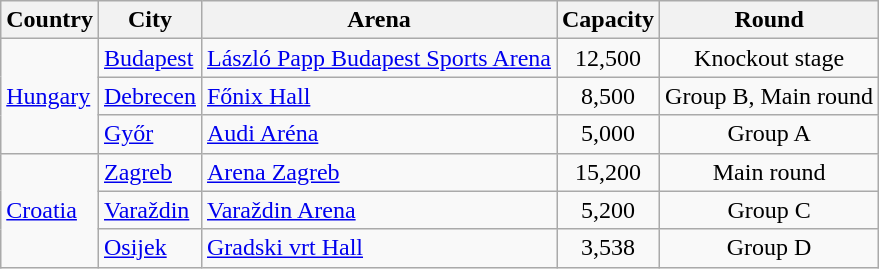<table class="wikitable" style="text-align: center;">
<tr>
<th>Country</th>
<th>City</th>
<th>Arena</th>
<th>Capacity</th>
<th>Round</th>
</tr>
<tr>
<td align="left" rowspan=3><a href='#'>Hungary</a></td>
<td align="left"><a href='#'>Budapest</a></td>
<td align="left"><a href='#'>László Papp Budapest Sports Arena</a></td>
<td>12,500</td>
<td>Knockout stage</td>
</tr>
<tr>
<td align="left"><a href='#'>Debrecen</a></td>
<td align="left"><a href='#'>Főnix Hall</a></td>
<td>8,500</td>
<td>Group B, Main round</td>
</tr>
<tr>
<td align="left"><a href='#'>Győr</a></td>
<td align="left"><a href='#'>Audi Aréna</a></td>
<td>5,000</td>
<td>Group A</td>
</tr>
<tr>
<td align="left" rowspan=3><a href='#'>Croatia</a></td>
<td align="left"><a href='#'>Zagreb</a></td>
<td align="left"><a href='#'>Arena Zagreb</a></td>
<td>15,200</td>
<td>Main round</td>
</tr>
<tr>
<td align="left"><a href='#'>Varaždin</a></td>
<td align="left"><a href='#'>Varaždin Arena</a></td>
<td>5,200</td>
<td>Group C</td>
</tr>
<tr>
<td align="left"><a href='#'>Osijek</a></td>
<td align="left"><a href='#'>Gradski vrt Hall</a></td>
<td>3,538</td>
<td>Group D</td>
</tr>
</table>
